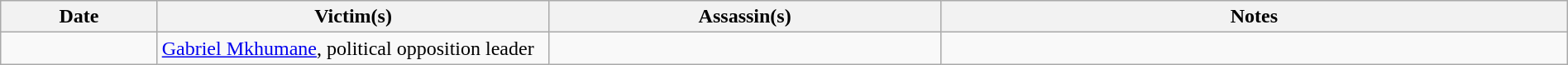<table class="wikitable sortable" style="width:100%">
<tr>
<th style="width:10%">Date</th>
<th style="width:25%">Victim(s)</th>
<th style="width:25%">Assassin(s)</th>
<th style="width:40%">Notes</th>
</tr>
<tr>
<td></td>
<td><a href='#'>Gabriel Mkhumane</a>, political opposition leader</td>
<td></td>
<td></td>
</tr>
</table>
